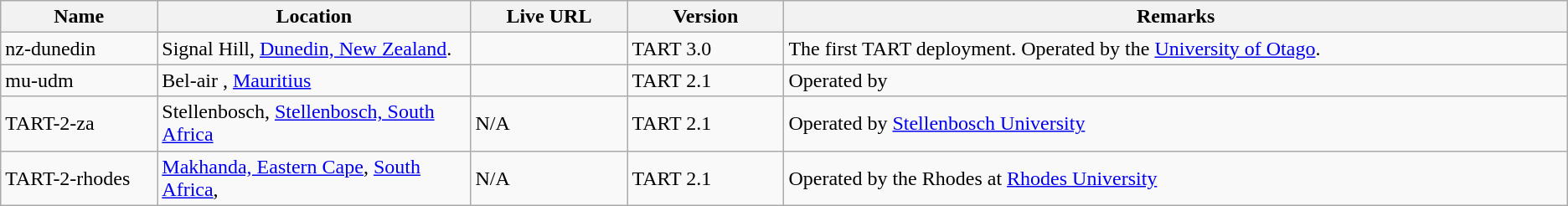<table class="wikitable">
<tr>
<th style="width:10%;">Name</th>
<th style="width:20%;">Location</th>
<th style="width:10%;">Live URL</th>
<th style="width:10%;">Version</th>
<th style="width:60%;">Remarks</th>
</tr>
<tr>
<td>nz-dunedin</td>
<td>Signal Hill, <a href='#'>Dunedin, New Zealand</a>.</td>
<td></td>
<td>TART 3.0</td>
<td>The first TART deployment. Operated by the <a href='#'>University of Otago</a>.</td>
</tr>
<tr>
<td>mu-udm</td>
<td>Bel-air , <a href='#'>Mauritius</a> </td>
<td></td>
<td>TART 2.1</td>
<td>Operated by </td>
</tr>
<tr>
<td>TART-2-za</td>
<td>Stellenbosch, <a href='#'>Stellenbosch, South Africa</a> </td>
<td>N/A</td>
<td>TART 2.1</td>
<td>Operated by <a href='#'>Stellenbosch University</a></td>
</tr>
<tr>
<td>TART-2-rhodes</td>
<td><a href='#'>Makhanda, Eastern Cape</a>, <a href='#'>South Africa</a>, </td>
<td>N/A</td>
<td>TART 2.1</td>
<td>Operated by the Rhodes  at <a href='#'>Rhodes University</a></td>
</tr>
</table>
